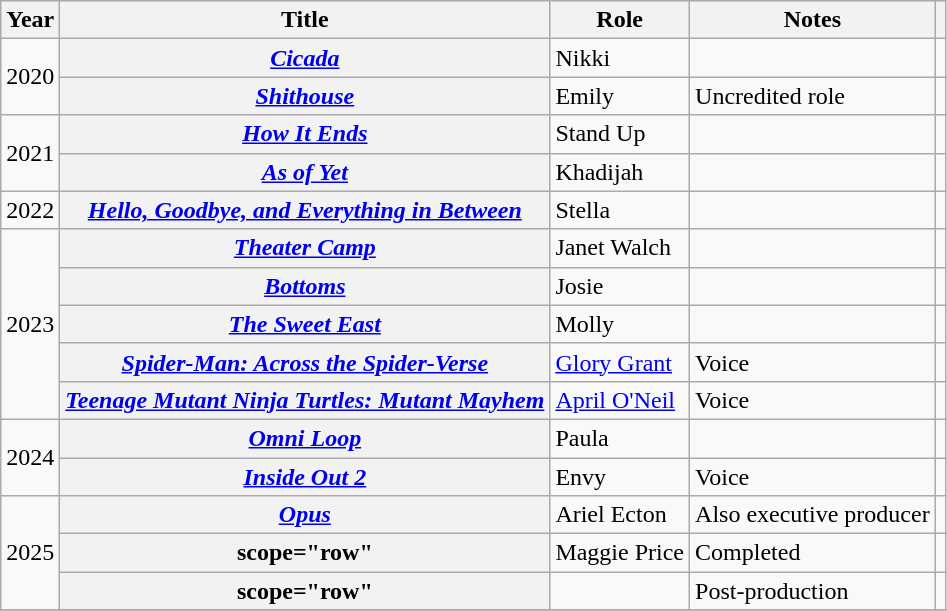<table class="wikitable sortable plainrowheaders">
<tr>
<th scope="col">Year</th>
<th scope="col">Title</th>
<th scope="col">Role</th>
<th class="unsortable" scope="col">Notes</th>
<th class="unsortable" scope="col"></th>
</tr>
<tr>
<td rowspan="2">2020</td>
<th scope="row"><a href='#'><em>Cicada</em></a></th>
<td>Nikki</td>
<td></td>
<td></td>
</tr>
<tr>
<th scope="row"><a href='#'><em>Shithouse</em></a></th>
<td>Emily</td>
<td>Uncredited role</td>
<td></td>
</tr>
<tr>
<td rowspan="2">2021</td>
<th scope="row"><a href='#'><em>How It Ends</em></a></th>
<td>Stand Up</td>
<td></td>
<td></td>
</tr>
<tr>
<th scope="row"><em><a href='#'>As of Yet</a></em></th>
<td>Khadijah</td>
<td></td>
<td></td>
</tr>
<tr>
<td>2022</td>
<th scope="row"><em><a href='#'>Hello, Goodbye, and Everything in Between</a></em></th>
<td>Stella</td>
<td></td>
<td></td>
</tr>
<tr>
<td rowspan="5">2023</td>
<th scope="row"><em><a href='#'>Theater Camp</a></em></th>
<td>Janet Walch</td>
<td></td>
<td></td>
</tr>
<tr>
<th scope="row"><em><a href='#'>Bottoms</a></em></th>
<td>Josie</td>
<td></td>
<td></td>
</tr>
<tr>
<th scope="row"><em><a href='#'>The Sweet East</a></em></th>
<td>Molly</td>
<td></td>
<td></td>
</tr>
<tr>
<th scope="row"><em><a href='#'>Spider-Man: Across the Spider-Verse</a></em></th>
<td><a href='#'>Glory Grant</a></td>
<td>Voice</td>
<td></td>
</tr>
<tr>
<th scope="row"><em><a href='#'>Teenage Mutant Ninja Turtles: Mutant Mayhem</a></em></th>
<td><a href='#'>April O'Neil</a></td>
<td>Voice</td>
<td></td>
</tr>
<tr>
<td rowspan="2">2024</td>
<th scope="row"><em><a href='#'>Omni Loop</a></em></th>
<td>Paula</td>
<td></td>
<td></td>
</tr>
<tr>
<th scope="row"><em><a href='#'>Inside Out 2</a></em></th>
<td>Envy</td>
<td>Voice</td>
<td></td>
</tr>
<tr>
<td rowspan="3">2025</td>
<th scope="row"><em><a href='#'>Opus</a></em></th>
<td>Ariel Ecton</td>
<td>Also executive producer</td>
<td></td>
</tr>
<tr>
<th>scope="row" </th>
<td>Maggie Price</td>
<td>Completed</td>
<td></td>
</tr>
<tr>
<th>scope="row" </th>
<td></td>
<td>Post-production</td>
<td></td>
</tr>
<tr>
</tr>
</table>
